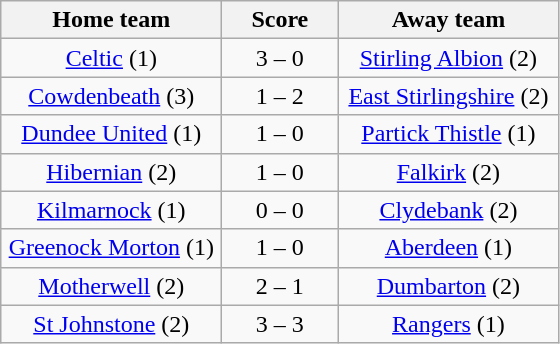<table class="wikitable" style="text-align: center">
<tr>
<th width=140>Home team</th>
<th width=70>Score</th>
<th width=140>Away team</th>
</tr>
<tr>
<td><a href='#'>Celtic</a> (1)</td>
<td>3 – 0</td>
<td><a href='#'>Stirling Albion</a> (2)</td>
</tr>
<tr>
<td><a href='#'>Cowdenbeath</a> (3)</td>
<td>1 – 2</td>
<td><a href='#'>East Stirlingshire</a> (2)</td>
</tr>
<tr>
<td><a href='#'>Dundee United</a> (1)</td>
<td>1 – 0</td>
<td><a href='#'>Partick Thistle</a> (1)</td>
</tr>
<tr>
<td><a href='#'>Hibernian</a> (2)</td>
<td>1 – 0</td>
<td><a href='#'>Falkirk</a> (2)</td>
</tr>
<tr>
<td><a href='#'>Kilmarnock</a> (1)</td>
<td>0 – 0</td>
<td><a href='#'>Clydebank</a> (2)</td>
</tr>
<tr>
<td><a href='#'>Greenock Morton</a> (1)</td>
<td>1 – 0</td>
<td><a href='#'>Aberdeen</a> (1)</td>
</tr>
<tr>
<td><a href='#'>Motherwell</a> (2)</td>
<td>2 – 1</td>
<td><a href='#'>Dumbarton</a> (2)</td>
</tr>
<tr>
<td><a href='#'>St Johnstone</a> (2)</td>
<td>3 – 3</td>
<td><a href='#'>Rangers</a> (1)</td>
</tr>
</table>
